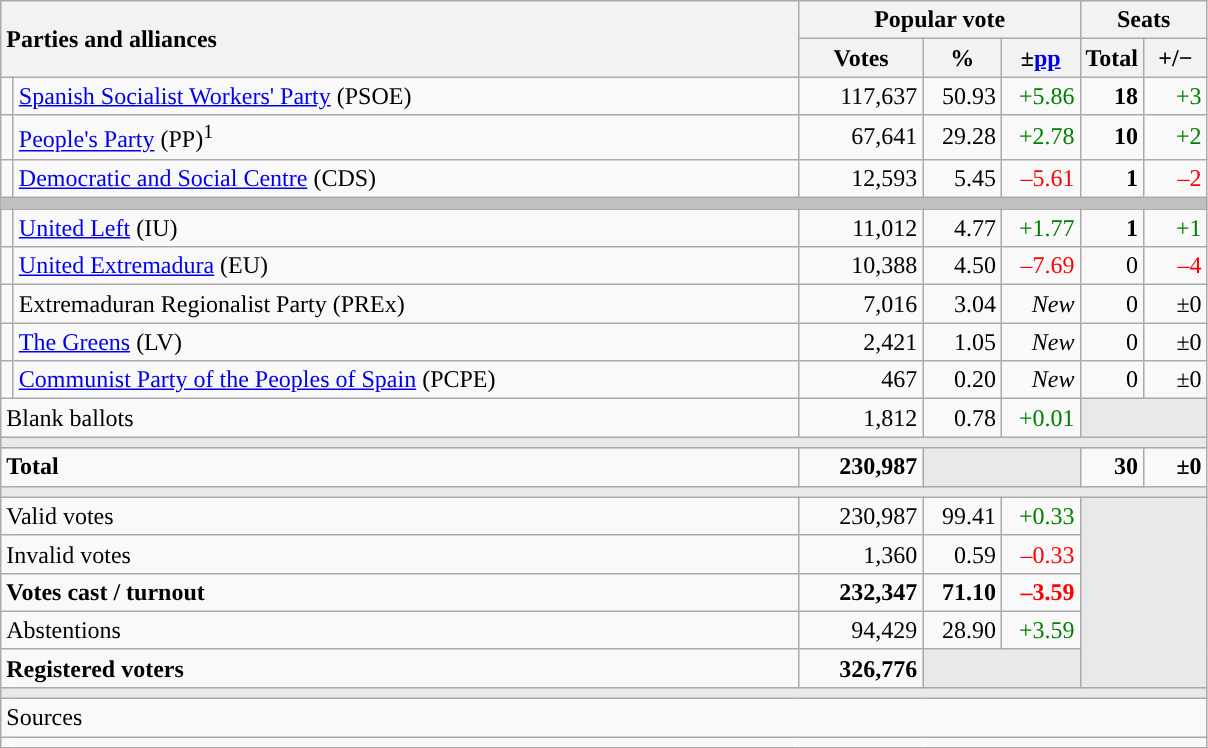<table class="wikitable" style="text-align:right;">
<tr>
<th style="text-align:left;" rowspan="2" colspan="2" width="525">Parties and alliances</th>
<th colspan="3">Popular vote</th>
<th colspan="2">Seats</th>
</tr>
<tr>
<th width="75">Votes</th>
<th width="45">%</th>
<th width="45">±<a href='#'>pp</a></th>
<th width="35">Total</th>
<th width="35">+/−</th>
</tr>
<tr>
<td width="1" style="color:inherit;background:"></td>
<td align="left"><a href='#'>Spanish Socialist Workers' Party</a> (PSOE)</td>
<td>117,637</td>
<td>50.93</td>
<td style="color:green;">+5.86</td>
<td><strong>18</strong></td>
<td style="color:green;">+3</td>
</tr>
<tr>
<td style="color:inherit;background:"></td>
<td align="left"><a href='#'>People's Party</a> (PP)<sup>1</sup></td>
<td>67,641</td>
<td>29.28</td>
<td style="color:green;">+2.78</td>
<td><strong>10</strong></td>
<td style="color:green;">+2</td>
</tr>
<tr>
<td style="color:inherit;background:"></td>
<td align="left"><a href='#'>Democratic and Social Centre</a> (CDS)</td>
<td>12,593</td>
<td>5.45</td>
<td style="color:red;">–5.61</td>
<td><strong>1</strong></td>
<td style="color:red;">–2</td>
</tr>
<tr>
<td colspan="7" bgcolor="#C0C0C0"></td>
</tr>
<tr>
<td style="color:inherit;background:"></td>
<td align="left"><a href='#'>United Left</a> (IU)</td>
<td>11,012</td>
<td>4.77</td>
<td style="color:green;">+1.77</td>
<td><strong>1</strong></td>
<td style="color:green;">+1</td>
</tr>
<tr>
<td style="color:inherit;background:"></td>
<td align="left"><a href='#'>United Extremadura</a> (EU)</td>
<td>10,388</td>
<td>4.50</td>
<td style="color:red;">–7.69</td>
<td>0</td>
<td style="color:red;">–4</td>
</tr>
<tr>
<td style="color:inherit;background:"></td>
<td align="left">Extremaduran Regionalist Party (PREx)</td>
<td>7,016</td>
<td>3.04</td>
<td><em>New</em></td>
<td>0</td>
<td>±0</td>
</tr>
<tr>
<td style="color:inherit;background:"></td>
<td align="left"><a href='#'>The Greens</a> (LV)</td>
<td>2,421</td>
<td>1.05</td>
<td><em>New</em></td>
<td>0</td>
<td>±0</td>
</tr>
<tr>
<td style="color:inherit;background:"></td>
<td align="left"><a href='#'>Communist Party of the Peoples of Spain</a> (PCPE)</td>
<td>467</td>
<td>0.20</td>
<td><em>New</em></td>
<td>0</td>
<td>±0</td>
</tr>
<tr>
<td align="left" colspan="2">Blank ballots</td>
<td>1,812</td>
<td>0.78</td>
<td style="color:green;">+0.01</td>
<td bgcolor="#E9E9E9" colspan="2"></td>
</tr>
<tr>
<td colspan="7" bgcolor="#E9E9E9"></td>
</tr>
<tr style="font-weight:bold;">
<td align="left" colspan="2">Total</td>
<td>230,987</td>
<td bgcolor="#E9E9E9" colspan="2"></td>
<td>30</td>
<td>±0</td>
</tr>
<tr>
<td colspan="7" bgcolor="#E9E9E9"></td>
</tr>
<tr>
<td align="left" colspan="2">Valid votes</td>
<td>230,987</td>
<td>99.41</td>
<td style="color:green;">+0.33</td>
<td bgcolor="#E9E9E9" colspan="2" rowspan="5"></td>
</tr>
<tr>
<td align="left" colspan="2">Invalid votes</td>
<td>1,360</td>
<td>0.59</td>
<td style="color:red;">–0.33</td>
</tr>
<tr style="font-weight:bold;">
<td align="left" colspan="2">Votes cast / turnout</td>
<td>232,347</td>
<td>71.10</td>
<td style="color:red;">–3.59</td>
</tr>
<tr>
<td align="left" colspan="2">Abstentions</td>
<td>94,429</td>
<td>28.90</td>
<td style="color:green;">+3.59</td>
</tr>
<tr style="font-weight:bold;">
<td align="left" colspan="2">Registered voters</td>
<td>326,776</td>
<td bgcolor="#E9E9E9" colspan="2"></td>
</tr>
<tr>
<td colspan="7" bgcolor="#E9E9E9"></td>
</tr>
<tr>
<td align="left" colspan="7">Sources</td>
</tr>
<tr>
<td colspan="7" style="text-align:left; max-width:790px;"></td>
</tr>
</table>
